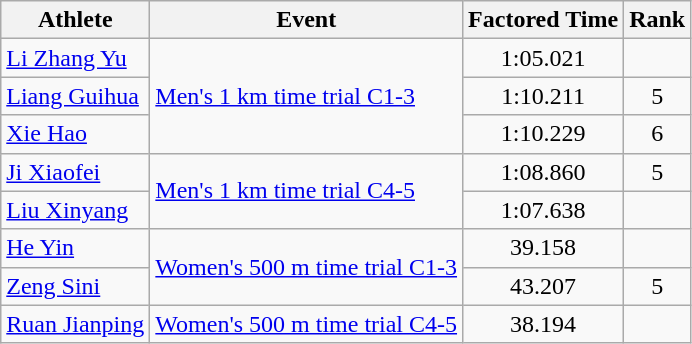<table class=wikitable>
<tr>
<th>Athlete</th>
<th>Event</th>
<th>Factored Time</th>
<th>Rank</th>
</tr>
<tr align=center>
<td align=left><a href='#'>Li Zhang Yu</a></td>
<td align=left rowspan=3><a href='#'>Men's 1 km time trial C1-3</a></td>
<td>1:05.021 </td>
<td></td>
</tr>
<tr align=center>
<td align=left><a href='#'>Liang Guihua</a></td>
<td>1:10.211</td>
<td>5</td>
</tr>
<tr align=center>
<td align=left><a href='#'>Xie Hao</a></td>
<td>1:10.229</td>
<td>6</td>
</tr>
<tr align=center>
<td align=left><a href='#'>Ji Xiaofei</a></td>
<td align=left rowspan=2><a href='#'>Men's 1 km time trial C4-5</a></td>
<td>1:08.860</td>
<td>5</td>
</tr>
<tr align=center>
<td align=left><a href='#'>Liu Xinyang</a></td>
<td>1:07.638</td>
<td></td>
</tr>
<tr align=center>
<td align=left><a href='#'>He Yin</a></td>
<td align=left rowspan=2><a href='#'>Women's 500 m time trial C1-3</a></td>
<td>39.158 </td>
<td></td>
</tr>
<tr align=center>
<td align=left><a href='#'>Zeng Sini</a></td>
<td>43.207</td>
<td>5</td>
</tr>
<tr align=center>
<td align=left><a href='#'>Ruan Jianping</a></td>
<td align=left><a href='#'>Women's 500 m time trial C4-5</a></td>
<td>38.194 </td>
<td></td>
</tr>
</table>
